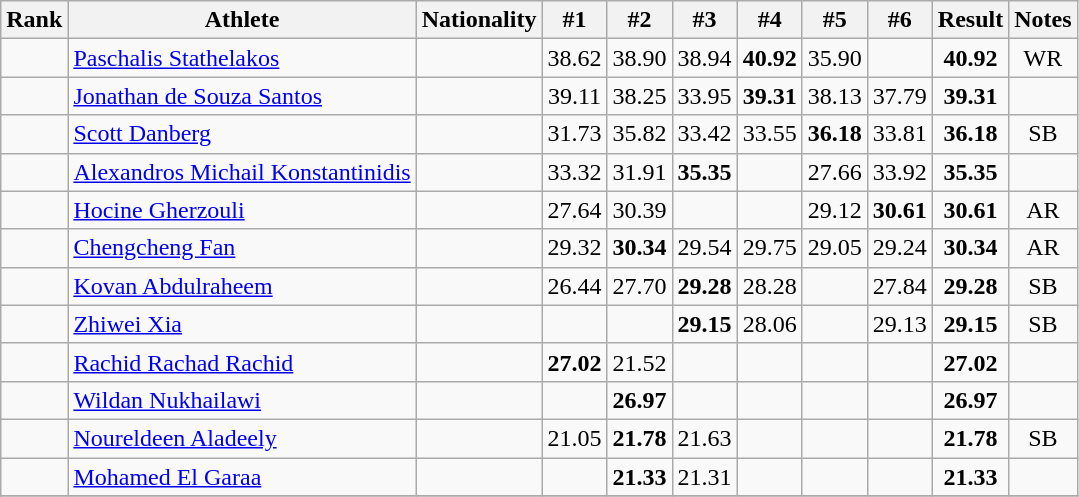<table class="wikitable sortable" style="text-align:center">
<tr>
<th>Rank</th>
<th>Athlete</th>
<th>Nationality</th>
<th>#1</th>
<th>#2</th>
<th>#3</th>
<th>#4</th>
<th>#5</th>
<th>#6</th>
<th>Result</th>
<th>Notes</th>
</tr>
<tr>
<td></td>
<td align=left><a href='#'>Paschalis Stathelakos</a></td>
<td align=left></td>
<td>38.62</td>
<td>38.90</td>
<td>38.94</td>
<td><strong>40.92</strong></td>
<td>35.90</td>
<td></td>
<td><strong>40.92</strong></td>
<td>WR</td>
</tr>
<tr>
<td></td>
<td align=left><a href='#'>Jonathan de Souza Santos</a></td>
<td align=left></td>
<td>39.11</td>
<td>38.25</td>
<td>33.95</td>
<td><strong>39.31</strong></td>
<td>38.13</td>
<td>37.79</td>
<td><strong>39.31</strong></td>
<td></td>
</tr>
<tr>
<td></td>
<td align=left><a href='#'>Scott Danberg</a></td>
<td align=left></td>
<td>31.73</td>
<td>35.82</td>
<td>33.42</td>
<td>33.55</td>
<td><strong>36.18</strong></td>
<td>33.81</td>
<td><strong>36.18</strong></td>
<td>SB</td>
</tr>
<tr>
<td></td>
<td align=left><a href='#'>Alexandros Michail Konstantinidis</a></td>
<td align=left></td>
<td>33.32</td>
<td>31.91</td>
<td><strong>35.35</strong></td>
<td></td>
<td>27.66</td>
<td>33.92</td>
<td><strong>35.35</strong></td>
<td></td>
</tr>
<tr>
<td></td>
<td align=left><a href='#'>Hocine Gherzouli</a></td>
<td align=left></td>
<td>27.64</td>
<td>30.39</td>
<td></td>
<td></td>
<td>29.12</td>
<td><strong>30.61</strong></td>
<td><strong>30.61</strong></td>
<td>AR</td>
</tr>
<tr>
<td></td>
<td align=left><a href='#'>Chengcheng Fan</a></td>
<td align=left></td>
<td>29.32</td>
<td><strong>30.34</strong></td>
<td>29.54</td>
<td>29.75</td>
<td>29.05</td>
<td>29.24</td>
<td><strong>30.34</strong></td>
<td>AR</td>
</tr>
<tr>
<td></td>
<td align=left><a href='#'>Kovan Abdulraheem</a></td>
<td align=left></td>
<td>26.44</td>
<td>27.70</td>
<td><strong>29.28</strong></td>
<td>28.28</td>
<td></td>
<td>27.84</td>
<td><strong>29.28</strong></td>
<td>SB</td>
</tr>
<tr>
<td></td>
<td align=left><a href='#'>Zhiwei Xia</a></td>
<td align=left></td>
<td></td>
<td></td>
<td><strong>29.15</strong></td>
<td>28.06</td>
<td></td>
<td>29.13</td>
<td><strong>29.15</strong></td>
<td>SB</td>
</tr>
<tr>
<td></td>
<td align=left><a href='#'>Rachid Rachad Rachid</a></td>
<td align=left></td>
<td><strong>27.02</strong></td>
<td>21.52</td>
<td></td>
<td></td>
<td></td>
<td></td>
<td><strong>27.02</strong></td>
<td></td>
</tr>
<tr>
<td></td>
<td align=left><a href='#'>Wildan Nukhailawi</a></td>
<td align=left></td>
<td></td>
<td><strong>26.97</strong></td>
<td></td>
<td></td>
<td></td>
<td></td>
<td><strong>26.97</strong></td>
<td></td>
</tr>
<tr>
<td></td>
<td align=left><a href='#'>Noureldeen Aladeely</a></td>
<td align=left></td>
<td>21.05</td>
<td><strong>21.78</strong></td>
<td>21.63</td>
<td></td>
<td></td>
<td></td>
<td><strong>21.78</strong></td>
<td>SB</td>
</tr>
<tr>
<td></td>
<td align=left><a href='#'>Mohamed El Garaa</a></td>
<td align=left></td>
<td></td>
<td><strong>21.33</strong></td>
<td>21.31</td>
<td></td>
<td></td>
<td></td>
<td><strong>21.33</strong></td>
<td></td>
</tr>
<tr>
</tr>
</table>
